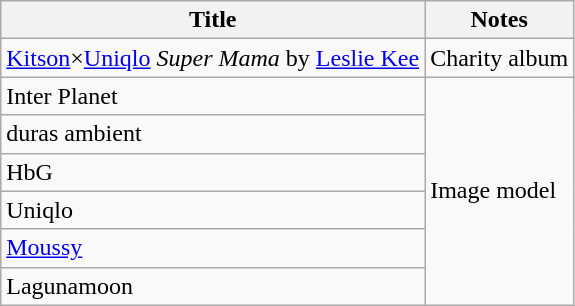<table class="wikitable">
<tr>
<th>Title</th>
<th>Notes</th>
</tr>
<tr>
<td><a href='#'>Kitson</a>×<a href='#'>Uniqlo</a> <em>Super Mama</em> by <a href='#'>Leslie Kee</a></td>
<td>Charity album</td>
</tr>
<tr>
<td>Inter Planet</td>
<td rowspan="6">Image model</td>
</tr>
<tr>
<td>duras ambient</td>
</tr>
<tr>
<td>HbG</td>
</tr>
<tr>
<td>Uniqlo</td>
</tr>
<tr>
<td><a href='#'>Moussy</a></td>
</tr>
<tr>
<td>Lagunamoon</td>
</tr>
</table>
